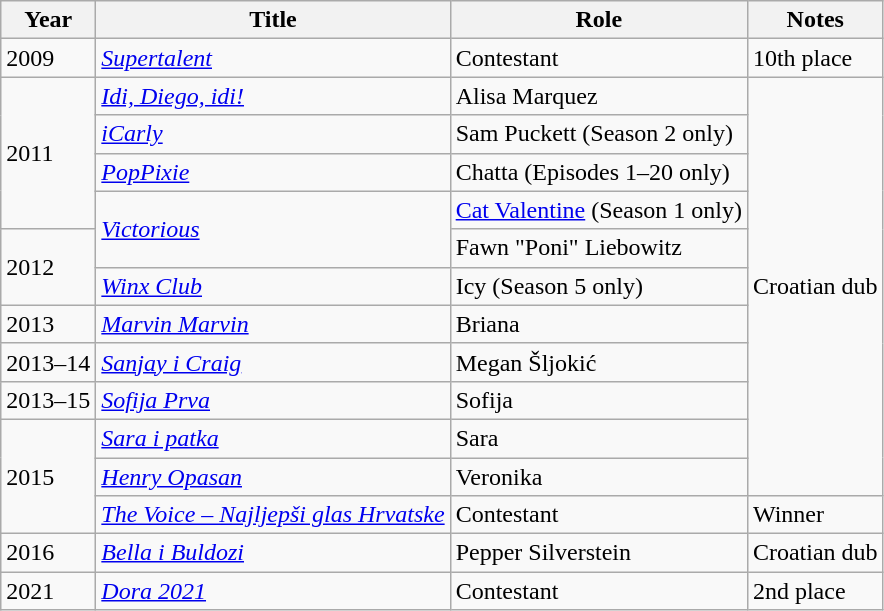<table class="wikitable">
<tr>
<th>Year</th>
<th>Title</th>
<th>Role</th>
<th>Notes</th>
</tr>
<tr>
<td>2009</td>
<td><em><a href='#'>Supertalent</a></em></td>
<td>Contestant</td>
<td>10th place</td>
</tr>
<tr>
<td rowspan="4">2011</td>
<td><em><a href='#'>Idi, Diego, idi!</a></em></td>
<td>Alisa Marquez</td>
<td rowspan="11">Croatian dub</td>
</tr>
<tr>
<td><em><a href='#'>iCarly</a></em></td>
<td>Sam Puckett (Season 2 only)</td>
</tr>
<tr>
<td><em><a href='#'>PopPixie</a></em></td>
<td>Chatta (Episodes 1–20 only)</td>
</tr>
<tr>
<td rowspan="2"><em><a href='#'>Victorious</a></em></td>
<td><a href='#'>Cat Valentine</a> (Season 1 only)</td>
</tr>
<tr>
<td rowspan="2">2012</td>
<td>Fawn "Poni" Liebowitz</td>
</tr>
<tr>
<td><em><a href='#'>Winx Club</a></em></td>
<td>Icy (Season 5 only)</td>
</tr>
<tr>
<td>2013</td>
<td><em><a href='#'>Marvin Marvin</a></em></td>
<td>Briana</td>
</tr>
<tr>
<td>2013–14</td>
<td><em><a href='#'>Sanjay i Craig</a></em></td>
<td>Megan Šljokić</td>
</tr>
<tr>
<td>2013–15</td>
<td><em><a href='#'>Sofija Prva</a></em></td>
<td>Sofija</td>
</tr>
<tr>
<td rowspan="3">2015</td>
<td><em><a href='#'>Sara i patka</a></em></td>
<td>Sara</td>
</tr>
<tr>
<td><em><a href='#'>Henry Opasan</a></em></td>
<td>Veronika</td>
</tr>
<tr>
<td><em><a href='#'>The Voice – Najljepši glas Hrvatske</a></em></td>
<td>Contestant</td>
<td>Winner</td>
</tr>
<tr>
<td>2016</td>
<td><em><a href='#'>Bella i Buldozi</a></em></td>
<td>Pepper Silverstein</td>
<td>Croatian dub</td>
</tr>
<tr>
<td>2021</td>
<td><em><a href='#'>Dora 2021</a></em></td>
<td>Contestant</td>
<td>2nd place</td>
</tr>
</table>
